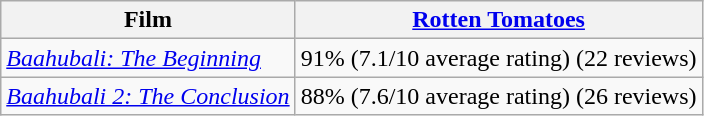<table class="wikitable sortable">
<tr>
<th>Film</th>
<th><a href='#'>Rotten Tomatoes</a></th>
</tr>
<tr>
<td><em><a href='#'>Baahubali: The Beginning</a></em></td>
<td>91% (7.1/10 average rating) (22 reviews)</td>
</tr>
<tr>
<td><a href='#'><em>Baahubali 2: The Conclusion</em></a></td>
<td>88% (7.6/10 average rating) (26 reviews)</td>
</tr>
</table>
